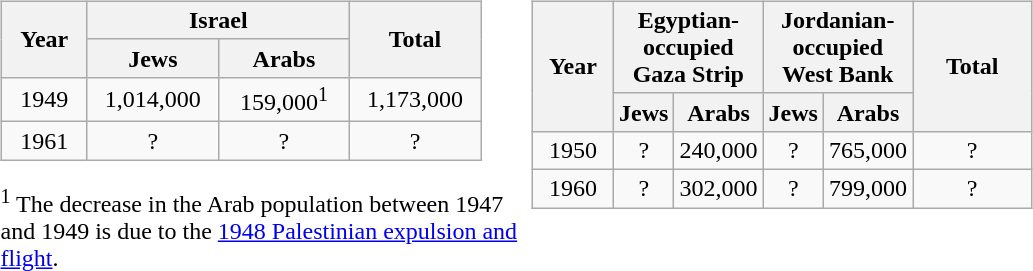<table>
<tr valign="top">
<td style="width:350px;"><br><table class="wikitable">
<tr style="text-align:center; background:#f2f2f2;">
<td rowspan="2" style="width:50px; "><strong>Year</strong></td>
<td colspan="2"><strong>Israel</strong></td>
<td rowspan="2" style="width:80px; "><strong>Total</strong></td>
</tr>
<tr style="text-align:center; background:#f2f2f2;">
<td style="width:80px; "><strong>Jews</strong></td>
<td style="width:80px; "><strong>Arabs</strong></td>
</tr>
<tr style="text-align: center;">
<td>1949</td>
<td>1,014,000</td>
<td>159,000<sup>1</sup></td>
<td>1,173,000</td>
</tr>
<tr style="text-align: center;">
<td>1961</td>
<td>?</td>
<td>?</td>
<td>?</td>
</tr>
</table>
<sup>1</sup> The decrease in the Arab population between 1947 and 1949 is due to the <a href='#'>1948 Palestinian expulsion and flight</a>.</td>
<td style="width:350px;"><br><table class="wikitable">
<tr style="text-align:center; background:#f2f2f2;">
<td rowspan="2" style="width:50px; "><strong>Year</strong></td>
<td colspan="2" style="width:250px; "><strong>Egyptian-occupied Gaza Strip</strong></td>
<td colspan="2" style="width:250px; "><strong>Jordanian-occupied West Bank</strong></td>
<td rowspan="2" style="width:80px; "><strong>Total</strong></td>
</tr>
<tr style="text-align:center; background:#f2f2f2;">
<td><strong>Jews</strong></td>
<td><strong>Arabs</strong></td>
<td><strong>Jews</strong></td>
<td><strong>Arabs</strong></td>
</tr>
<tr style="text-align: center;">
<td>1950</td>
<td>?</td>
<td>240,000</td>
<td>?</td>
<td>765,000</td>
<td>?</td>
</tr>
<tr style="text-align: center;">
<td>1960</td>
<td>?</td>
<td>302,000</td>
<td>?</td>
<td>799,000</td>
<td>?</td>
</tr>
</table>
</td>
</tr>
</table>
